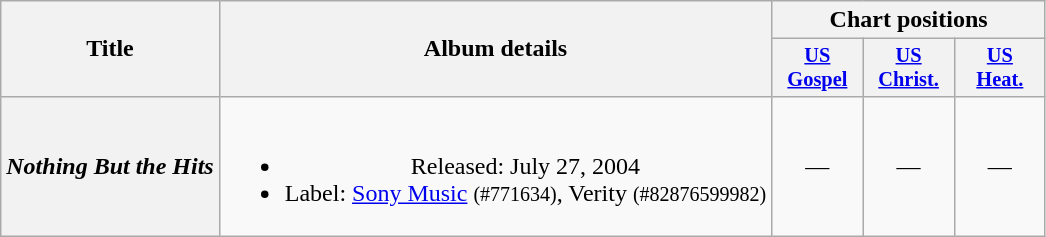<table class="wikitable plainrowheaders" style="text-align: center">
<tr>
<th scope="col" rowspan="2">Title</th>
<th scope="col" rowspan="2">Album details</th>
<th scope="col" colspan="3">Chart positions</th>
</tr>
<tr>
<th scope="col" style="width:4em;font-size:85%;"><a href='#'>US<br>Gospel</a><br></th>
<th scope="col" style="width:4em;font-size:85%;"><a href='#'>US<br>Christ.</a><br></th>
<th scope="col" style="width:4em;font-size:85%;"><a href='#'>US<br>Heat.</a><br></th>
</tr>
<tr>
<th scope="row"><em>Nothing But the Hits</em></th>
<td><br><ul><li>Released: July 27, 2004</li><li>Label: <a href='#'>Sony Music</a> <small>(#771634)</small>, Verity <small>(#82876599982)</small></li></ul></td>
<td>—</td>
<td>—</td>
<td>—</td>
</tr>
</table>
